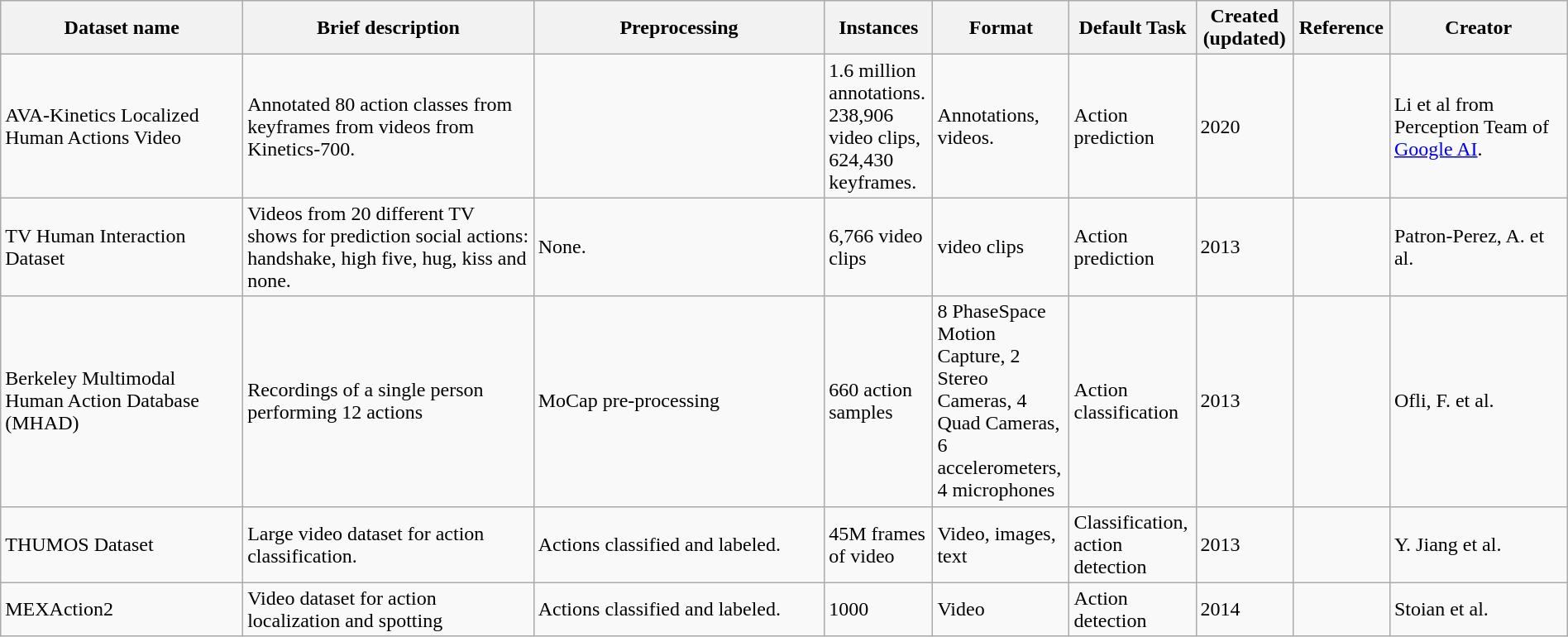<table class="wikitable sortable" style="width: 100%">
<tr>
<th scope="col" style="width: 15%;">Dataset name</th>
<th scope="col" style="width: 18%;">Brief description</th>
<th scope="col" style="width: 18%;">Preprocessing</th>
<th scope="col" style="width: 6%;">Instances</th>
<th scope="col" style="width: 7%;">Format</th>
<th scope="col" style="width: 7%;">Default Task</th>
<th scope="col" style="width: 6%;">Created (updated)</th>
<th scope="col" style="width: 6%;">Reference</th>
<th scope="col" style="width: 11%;">Creator</th>
</tr>
<tr>
<td>AVA-Kinetics Localized Human Actions Video</td>
<td>Annotated 80 action classes from keyframes from videos from Kinetics-700.</td>
<td></td>
<td>1.6 million annotations. 238,906 video clips, 624,430 keyframes.</td>
<td>Annotations, videos.</td>
<td>Action prediction</td>
<td>2020</td>
<td></td>
<td>Li et al from Perception Team of <a href='#'>Google AI</a>.</td>
</tr>
<tr>
<td>TV Human Interaction Dataset</td>
<td>Videos from 20 different TV shows for prediction social actions: handshake, high five, hug, kiss and none.</td>
<td>None.</td>
<td>6,766 video clips</td>
<td>video clips</td>
<td>Action prediction</td>
<td>2013</td>
<td></td>
<td>Patron-Perez, A. et al.</td>
</tr>
<tr>
<td>Berkeley Multimodal Human Action Database (MHAD)</td>
<td>Recordings of a single person performing 12 actions</td>
<td>MoCap pre-processing</td>
<td>660 action samples</td>
<td>8 PhaseSpace Motion Capture, 2 Stereo Cameras, 4 Quad Cameras, 6 accelerometers, 4 microphones</td>
<td>Action classification</td>
<td>2013</td>
<td></td>
<td>Ofli, F. et al.</td>
</tr>
<tr>
<td>THUMOS Dataset</td>
<td>Large video dataset for action classification.</td>
<td>Actions classified and labeled.</td>
<td>45M frames of video</td>
<td>Video, images, text</td>
<td>Classification, action detection</td>
<td>2013</td>
<td></td>
<td>Y. Jiang et al.</td>
</tr>
<tr>
<td>MEXAction2</td>
<td>Video dataset for action localization and spotting</td>
<td>Actions classified and labeled.</td>
<td>1000</td>
<td>Video</td>
<td>Action detection</td>
<td>2014</td>
<td></td>
<td>Stoian et al.</td>
</tr>
</table>
